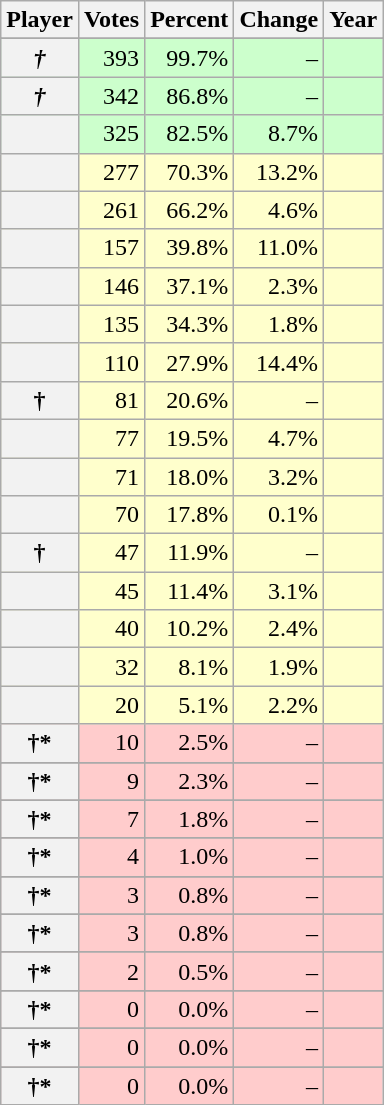<table class="wikitable sortable plainrowheaders">
<tr>
<th scope="col">Player</th>
<th scope="col" data-sort-type=number>Votes</th>
<th scope="col" data-sort-type=number>Percent</th>
<th scope="col">Change</th>
<th scope="col" data-sort-type=number>Year</th>
</tr>
<tr>
</tr>
<tr bgcolor=ccffcc>
<th scope="row"><strong><em>†</em></strong></th>
<td style="text-align:right">393</td>
<td style="text-align:right">99.7%</td>
<td style="text-align:right">–</td>
<td style="text-align:right"></td>
</tr>
<tr bgcolor=ccffcc>
<th scope="row"><strong><em>†</em></strong></th>
<td style="text-align:right">342</td>
<td style="text-align:right">86.8%</td>
<td style="text-align:right">–</td>
<td style="text-align:right"></td>
</tr>
<tr bgcolor=ccffcc>
<th scope="row"><strong><em></em></strong></th>
<td style="text-align:right">325</td>
<td style="text-align:right">82.5%</td>
<td style="text-align:right"> 8.7%</td>
<td style="text-align:right"></td>
</tr>
<tr bgcolor=ffffcc>
<th scope="row"></th>
<td style="text-align:right">277</td>
<td style="text-align:right">70.3%</td>
<td style="text-align:right"> 13.2%</td>
<td style="text-align:right"></td>
</tr>
<tr bgcolor=ffffcc>
<th scope="row"></th>
<td style="text-align:right">261</td>
<td style="text-align:right">66.2%</td>
<td style="text-align:right"> 4.6%</td>
<td style="text-align:right"></td>
</tr>
<tr bgcolor=ffffcc>
<th scope="row"></th>
<td style="text-align:right">157</td>
<td style="text-align:right">39.8%</td>
<td style="text-align:right"> 11.0%</td>
<td style="text-align:right"></td>
</tr>
<tr bgcolor=ffffcc>
<th scope="row"></th>
<td style="text-align:right">146</td>
<td style="text-align:right">37.1%</td>
<td style="text-align:right"> 2.3%</td>
<td style="text-align:right"></td>
</tr>
<tr bgcolor=ffffcc>
<th scope="row"></th>
<td style="text-align:right">135</td>
<td style="text-align:right">34.3%</td>
<td style="text-align:right"> 1.8%</td>
<td style="text-align:right"></td>
</tr>
<tr bgcolor=ffffcc>
<th scope="row"></th>
<td style="text-align:right">110</td>
<td style="text-align:right">27.9%</td>
<td style="text-align:right"> 14.4%</td>
<td style="text-align:right"></td>
</tr>
<tr bgcolor=ffffcc>
<th scope="row">†</th>
<td style="text-align:right">81</td>
<td style="text-align:right">20.6%</td>
<td style="text-align:right">–</td>
<td style="text-align:right"></td>
</tr>
<tr bgcolor=ffffcc>
<th scope="row"></th>
<td style="text-align:right">77</td>
<td style="text-align:right">19.5%</td>
<td style="text-align:right"> 4.7%</td>
<td style="text-align:right"></td>
</tr>
<tr bgcolor=ffffcc>
<th scope="row"></th>
<td style="text-align:right">71</td>
<td style="text-align:right">18.0%</td>
<td style="text-align:right"> 3.2%</td>
<td style="text-align:right"></td>
</tr>
<tr bgcolor=ffffcc>
<th scope="row"></th>
<td style="text-align:right">70</td>
<td style="text-align:right">17.8%</td>
<td style="text-align:right"> 0.1%</td>
<td style="text-align:right"></td>
</tr>
<tr bgcolor=ffffcc>
<th scope="row">†</th>
<td style="text-align:right">47</td>
<td style="text-align:right">11.9%</td>
<td style="text-align:right">–</td>
<td style="text-align:right"></td>
</tr>
<tr bgcolor=ffffcc>
<th scope="row"></th>
<td style="text-align:right">45</td>
<td style="text-align:right">11.4%</td>
<td style="text-align:right"> 3.1%</td>
<td style="text-align:right"></td>
</tr>
<tr bgcolor=ffffcc>
<th scope="row"></th>
<td style="text-align:right">40</td>
<td style="text-align:right">10.2%</td>
<td style="text-align:right"> 2.4%</td>
<td style="text-align:right"></td>
</tr>
<tr bgcolor=ffffcc>
<th scope="row"></th>
<td style="text-align:right">32</td>
<td style="text-align:right">8.1%</td>
<td style="text-align:right"> 1.9%</td>
<td style="text-align:right"></td>
</tr>
<tr bgcolor=ffffcc>
<th scope="row"></th>
<td style="text-align:right">20</td>
<td style="text-align:right">5.1%</td>
<td style="text-align:right"> 2.2%</td>
<td style="text-align:right"></td>
</tr>
<tr bgcolor=ffcccc>
<th scope="row">†*</th>
<td style="text-align:right">10</td>
<td style="text-align:right">2.5%</td>
<td style="text-align:right">–</td>
<td style="text-align:right"></td>
</tr>
<tr>
</tr>
<tr bgcolor=ffcccc>
<th scope="row">†*</th>
<td style="text-align:right">9</td>
<td style="text-align:right">2.3%</td>
<td style="text-align:right">–</td>
<td style="text-align:right"></td>
</tr>
<tr>
</tr>
<tr bgcolor=ffcccc>
<th scope="row">†*</th>
<td style="text-align:right">7</td>
<td style="text-align:right">1.8%</td>
<td style="text-align:right">–</td>
<td style="text-align:right"></td>
</tr>
<tr>
</tr>
<tr bgcolor=ffcccc>
<th scope="row">†*</th>
<td style="text-align:right">4</td>
<td style="text-align:right">1.0%</td>
<td style="text-align:right">–</td>
<td style="text-align:right"></td>
</tr>
<tr>
</tr>
<tr bgcolor=ffcccc>
<th scope="row">†*</th>
<td style="text-align:right">3</td>
<td style="text-align:right">0.8%</td>
<td style="text-align:right">–</td>
<td style="text-align:right"></td>
</tr>
<tr>
</tr>
<tr bgcolor=ffcccc>
<th scope="row">†*</th>
<td style="text-align:right">3</td>
<td style="text-align:right">0.8%</td>
<td style="text-align:right">–</td>
<td style="text-align:right"></td>
</tr>
<tr>
</tr>
<tr bgcolor=ffcccc>
<th scope="row">†*</th>
<td style="text-align:right">2</td>
<td style="text-align:right">0.5%</td>
<td style="text-align:right">–</td>
<td style="text-align:right"></td>
</tr>
<tr>
</tr>
<tr bgcolor=ffcccc>
<th scope="row">†*</th>
<td style="text-align:right">0</td>
<td style="text-align:right">0.0%</td>
<td style="text-align:right">–</td>
<td style="text-align:right"></td>
</tr>
<tr>
</tr>
<tr bgcolor=ffcccc>
<th scope="row">†*</th>
<td style="text-align:right">0</td>
<td style="text-align:right">0.0%</td>
<td style="text-align:right">–</td>
<td style="text-align:right"></td>
</tr>
<tr>
</tr>
<tr bgcolor=ffcccc>
<th scope="row">†*</th>
<td style="text-align:right">0</td>
<td style="text-align:right">0.0%</td>
<td style="text-align:right">–</td>
<td style="text-align:right"></td>
</tr>
</table>
